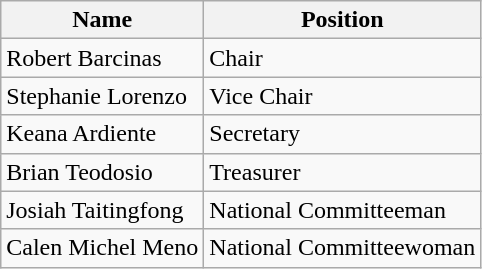<table class="wikitable">
<tr>
<th>Name</th>
<th>Position</th>
</tr>
<tr>
<td>Robert Barcinas</td>
<td>Chair</td>
</tr>
<tr>
<td>Stephanie Lorenzo</td>
<td>Vice Chair</td>
</tr>
<tr>
<td>Keana Ardiente</td>
<td>Secretary</td>
</tr>
<tr>
<td>Brian Teodosio</td>
<td>Treasurer</td>
</tr>
<tr>
<td>Josiah Taitingfong</td>
<td>National Committeeman</td>
</tr>
<tr>
<td>Calen Michel Meno</td>
<td>National Committeewoman</td>
</tr>
</table>
